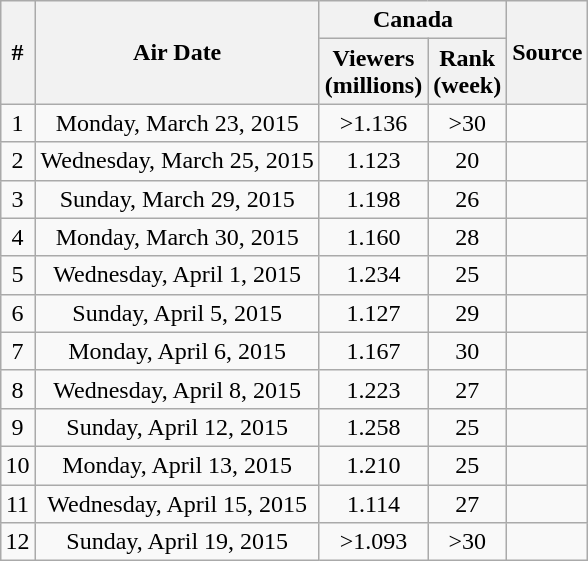<table class="wikitable" style="margin:auto; margin:auto;">
<tr>
<th rowspan="2">#</th>
<th rowspan="2">Air Date</th>
<th colspan="2" style="text-align:center" class="unsortable">Canada</th>
<th rowspan="2" class="unsortable">Source</th>
</tr>
<tr>
<th>Viewers<br>(millions)</th>
<th>Rank<br>(week)</th>
</tr>
<tr>
<td style="text-align:center">1</td>
<td style="text-align:center">Monday, March 23, 2015</td>
<td style="text-align:center">>1.136</td>
<td style="text-align:center">>30</td>
<td style="text-align:center"></td>
</tr>
<tr>
<td style="text-align:center">2</td>
<td style="text-align:center">Wednesday, March 25, 2015</td>
<td style="text-align:center">1.123</td>
<td style="text-align:center">20</td>
<td style="text-align:center"></td>
</tr>
<tr>
<td style="text-align:center">3</td>
<td style="text-align:center">Sunday, March 29, 2015</td>
<td style="text-align:center">1.198</td>
<td style="text-align:center">26</td>
<td style="text-align:center"></td>
</tr>
<tr>
<td style="text-align:center">4</td>
<td style="text-align:center">Monday, March 30, 2015</td>
<td style="text-align:center">1.160</td>
<td style="text-align:center">28</td>
<td style="text-align:center"></td>
</tr>
<tr>
<td style="text-align:center">5</td>
<td style="text-align:center">Wednesday, April 1, 2015</td>
<td style="text-align:center">1.234</td>
<td style="text-align:center">25</td>
<td style="text-align:center"></td>
</tr>
<tr>
<td style="text-align:center">6</td>
<td style="text-align:center">Sunday, April 5, 2015</td>
<td style="text-align:center">1.127</td>
<td style="text-align:center">29</td>
<td style="text-align:center"></td>
</tr>
<tr>
<td style="text-align:center">7</td>
<td style="text-align:center">Monday, April 6, 2015</td>
<td style="text-align:center">1.167</td>
<td style="text-align:center">30</td>
<td style="text-align:center"></td>
</tr>
<tr>
<td style="text-align:center">8</td>
<td style="text-align:center">Wednesday, April 8, 2015</td>
<td style="text-align:center">1.223</td>
<td style="text-align:center">27</td>
<td style="text-align:center"></td>
</tr>
<tr>
<td style="text-align:center">9</td>
<td style="text-align:center">Sunday, April 12, 2015</td>
<td style="text-align:center">1.258</td>
<td style="text-align:center">25</td>
<td style="text-align:center"></td>
</tr>
<tr>
<td style="text-align:center">10</td>
<td style="text-align:center">Monday, April 13, 2015</td>
<td style="text-align:center">1.210</td>
<td style="text-align:center">25</td>
<td style="text-align:center"></td>
</tr>
<tr>
<td style="text-align:center">11</td>
<td style="text-align:center">Wednesday, April 15, 2015</td>
<td style="text-align:center">1.114</td>
<td style="text-align:center">27</td>
<td style="text-align:center"></td>
</tr>
<tr>
<td style="text-align:center">12</td>
<td style="text-align:center">Sunday, April 19, 2015</td>
<td style="text-align:center">>1.093</td>
<td style="text-align:center">>30</td>
<td style="text-align:center"></td>
</tr>
</table>
